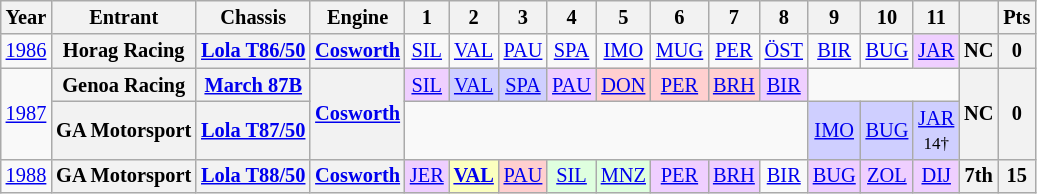<table class="wikitable" style="text-align:center; font-size:85%">
<tr>
<th>Year</th>
<th>Entrant</th>
<th>Chassis</th>
<th>Engine</th>
<th>1</th>
<th>2</th>
<th>3</th>
<th>4</th>
<th>5</th>
<th>6</th>
<th>7</th>
<th>8</th>
<th>9</th>
<th>10</th>
<th>11</th>
<th></th>
<th>Pts</th>
</tr>
<tr>
<td><a href='#'>1986</a></td>
<th nowrap>Horag Racing</th>
<th nowrap><a href='#'>Lola T86/50</a></th>
<th><a href='#'>Cosworth</a></th>
<td><a href='#'>SIL</a></td>
<td><a href='#'>VAL</a></td>
<td><a href='#'>PAU</a></td>
<td><a href='#'>SPA</a></td>
<td><a href='#'>IMO</a></td>
<td><a href='#'>MUG</a></td>
<td><a href='#'>PER</a></td>
<td><a href='#'>ÖST</a></td>
<td><a href='#'>BIR</a></td>
<td><a href='#'>BUG</a></td>
<td style="background:#EFCFFF;"><a href='#'>JAR</a><br></td>
<th>NC</th>
<th>0</th>
</tr>
<tr>
<td rowspan=2><a href='#'>1987</a></td>
<th nowrap>Genoa Racing</th>
<th nowrap><a href='#'>March 87B</a></th>
<th rowspan=2><a href='#'>Cosworth</a></th>
<td style="background:#EFCFFF;"><a href='#'>SIL</a><br></td>
<td style="background:#CFCFFF;"><a href='#'>VAL</a><br></td>
<td style="background:#CFCFFF;"><a href='#'>SPA</a><br></td>
<td style="background:#EFCFFF;"><a href='#'>PAU</a><br></td>
<td style="background:#FFCFCF;"><a href='#'>DON</a><br></td>
<td style="background:#FFCFCF;"><a href='#'>PER</a><br></td>
<td style="background:#FFCFCF;"><a href='#'>BRH</a><br></td>
<td style="background:#EFCFFF;"><a href='#'>BIR</a><br></td>
<td colspan=3></td>
<th rowspan=2>NC</th>
<th rowspan=2>0</th>
</tr>
<tr>
<th nowrap>GA Motorsport</th>
<th nowrap><a href='#'>Lola T87/50</a></th>
<td colspan=8></td>
<td style="background:#CFCFFF;"><a href='#'>IMO</a><br></td>
<td style="background:#CFCFFF;"><a href='#'>BUG</a><br></td>
<td style="background:#CFCFFF;"><a href='#'>JAR</a><br><small>14†</small></td>
</tr>
<tr>
<td><a href='#'>1988</a></td>
<th nowrap>GA Motorsport</th>
<th nowrap><a href='#'>Lola T88/50</a></th>
<th><a href='#'>Cosworth</a></th>
<td style="background:#EFCFFF;"><a href='#'>JER</a><br></td>
<td style="background:#FBFFBF;"><strong><a href='#'>VAL</a></strong><br></td>
<td style="background:#FFCFCF;"><a href='#'>PAU</a><br></td>
<td style="background:#DFFFDF;"><a href='#'>SIL</a><br></td>
<td style="background:#DFFFDF;"><a href='#'>MNZ</a><br></td>
<td style="background:#EFCFFF;"><a href='#'>PER</a><br></td>
<td style="background:#EFCFFF;"><a href='#'>BRH</a><br></td>
<td><a href='#'>BIR</a></td>
<td style="background:#EFCFFF;"><a href='#'>BUG</a><br></td>
<td style="background:#EFCFFF;"><a href='#'>ZOL</a><br></td>
<td style="background:#EFCFFF;"><a href='#'>DIJ</a><br></td>
<th>7th</th>
<th>15</th>
</tr>
</table>
